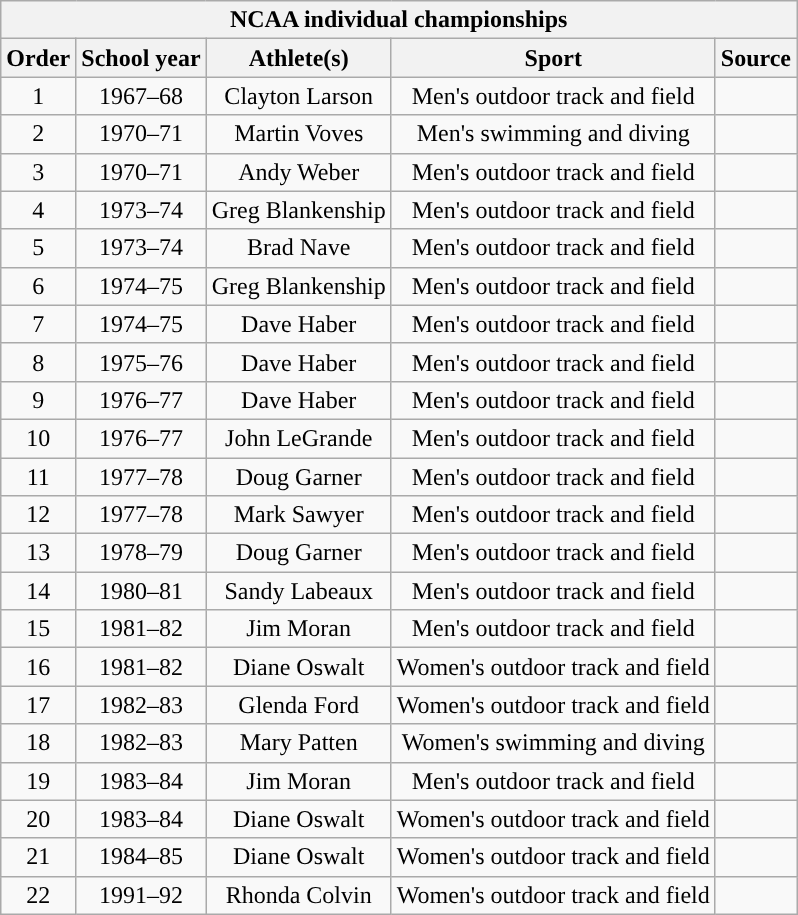<table class="wikitable sortable" style="text-align:center">
<tr align="center">
<th colspan=5>NCAA individual championships</th>
</tr>
<tr>
<th>Order</th>
<th>School year</th>
<th>Athlete(s)</th>
<th>Sport</th>
<th>Source</th>
</tr>
<tr align="center" bgcolor="">
<td>1</td>
<td>1967–68</td>
<td>Clayton Larson</td>
<td>Men's outdoor track and field</td>
<td></td>
</tr>
<tr align="center" bgcolor="">
<td>2</td>
<td>1970–71</td>
<td>Martin Voves</td>
<td>Men's swimming and diving</td>
<td></td>
</tr>
<tr align="center" bgcolor="">
<td>3</td>
<td>1970–71</td>
<td>Andy Weber</td>
<td>Men's outdoor track and field</td>
<td></td>
</tr>
<tr align="center" bgcolor="">
<td>4</td>
<td>1973–74</td>
<td>Greg Blankenship</td>
<td>Men's outdoor track and field</td>
<td></td>
</tr>
<tr align="center" bgcolor="">
<td>5</td>
<td>1973–74</td>
<td>Brad Nave</td>
<td>Men's outdoor track and field</td>
<td></td>
</tr>
<tr align="center" bgcolor="">
<td>6</td>
<td>1974–75</td>
<td>Greg Blankenship</td>
<td>Men's outdoor track and field</td>
<td></td>
</tr>
<tr align="center" bgcolor="">
<td>7</td>
<td>1974–75</td>
<td>Dave Haber</td>
<td>Men's outdoor track and field</td>
<td></td>
</tr>
<tr align="center" bgcolor="">
<td>8</td>
<td>1975–76</td>
<td>Dave Haber</td>
<td>Men's outdoor track and field</td>
<td></td>
</tr>
<tr align="center" bgcolor="">
<td>9</td>
<td>1976–77</td>
<td>Dave Haber</td>
<td>Men's outdoor track and field</td>
<td></td>
</tr>
<tr align="center" bgcolor="">
<td>10</td>
<td>1976–77</td>
<td>John LeGrande</td>
<td>Men's outdoor track and field</td>
<td></td>
</tr>
<tr align="center" bgcolor="">
<td>11</td>
<td>1977–78</td>
<td>Doug Garner</td>
<td>Men's outdoor track and field</td>
<td></td>
</tr>
<tr align="center" bgcolor="">
<td>12</td>
<td>1977–78</td>
<td>Mark Sawyer</td>
<td>Men's outdoor track and field</td>
<td></td>
</tr>
<tr align="center" bgcolor="">
<td>13</td>
<td>1978–79</td>
<td>Doug Garner</td>
<td>Men's outdoor track and field</td>
<td></td>
</tr>
<tr align="center" bgcolor="">
<td>14</td>
<td>1980–81</td>
<td>Sandy Labeaux</td>
<td>Men's outdoor track and field</td>
<td></td>
</tr>
<tr align="center" bgcolor="">
<td>15</td>
<td>1981–82</td>
<td>Jim Moran</td>
<td>Men's outdoor track and field</td>
<td></td>
</tr>
<tr align="center" bgcolor="">
<td>16</td>
<td>1981–82</td>
<td>Diane Oswalt</td>
<td>Women's outdoor track and field</td>
<td></td>
</tr>
<tr align="center" bgcolor="">
<td>17</td>
<td>1982–83</td>
<td>Glenda Ford</td>
<td>Women's outdoor track and field</td>
<td></td>
</tr>
<tr align="center" bgcolor="">
<td>18</td>
<td>1982–83</td>
<td>Mary Patten</td>
<td>Women's swimming and diving</td>
<td></td>
</tr>
<tr align="center" bgcolor="">
<td>19</td>
<td>1983–84</td>
<td>Jim Moran</td>
<td>Men's outdoor track and field</td>
<td></td>
</tr>
<tr align="center" bgcolor="">
<td>20</td>
<td>1983–84</td>
<td>Diane Oswalt</td>
<td>Women's outdoor track and field</td>
<td></td>
</tr>
<tr align="center" bgcolor="">
<td>21</td>
<td>1984–85</td>
<td>Diane Oswalt</td>
<td>Women's outdoor track and field</td>
<td></td>
</tr>
<tr align="center" bgcolor="">
<td>22</td>
<td>1991–92</td>
<td>Rhonda Colvin</td>
<td>Women's outdoor track and field</td>
<td></td>
</tr>
</table>
